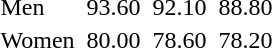<table>
<tr>
<td align="left">Men</td>
<td></td>
<td>93.60</td>
<td></td>
<td>92.10</td>
<td></td>
<td>88.80</td>
</tr>
<tr>
<td align="left">Women</td>
<td></td>
<td>80.00</td>
<td></td>
<td>78.60</td>
<td></td>
<td>78.20</td>
</tr>
</table>
